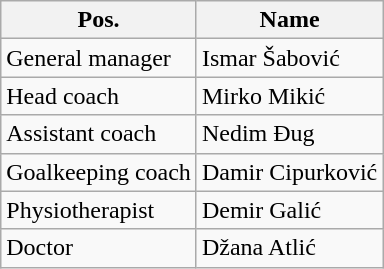<table class="wikitable" style="text-align: left;">
<tr>
<th valign=center>Pos.</th>
<th>Name</th>
</tr>
<tr>
<td>General manager</td>
<td> Ismar Šabović</td>
</tr>
<tr>
<td>Head coach</td>
<td> Mirko Mikić</td>
</tr>
<tr>
<td>Assistant coach</td>
<td> Nedim Đug</td>
</tr>
<tr>
<td>Goalkeeping coach</td>
<td> Damir Cipurković</td>
</tr>
<tr>
<td>Physiotherapist</td>
<td> Demir Galić</td>
</tr>
<tr>
<td>Doctor</td>
<td> Džana Atlić</td>
</tr>
</table>
